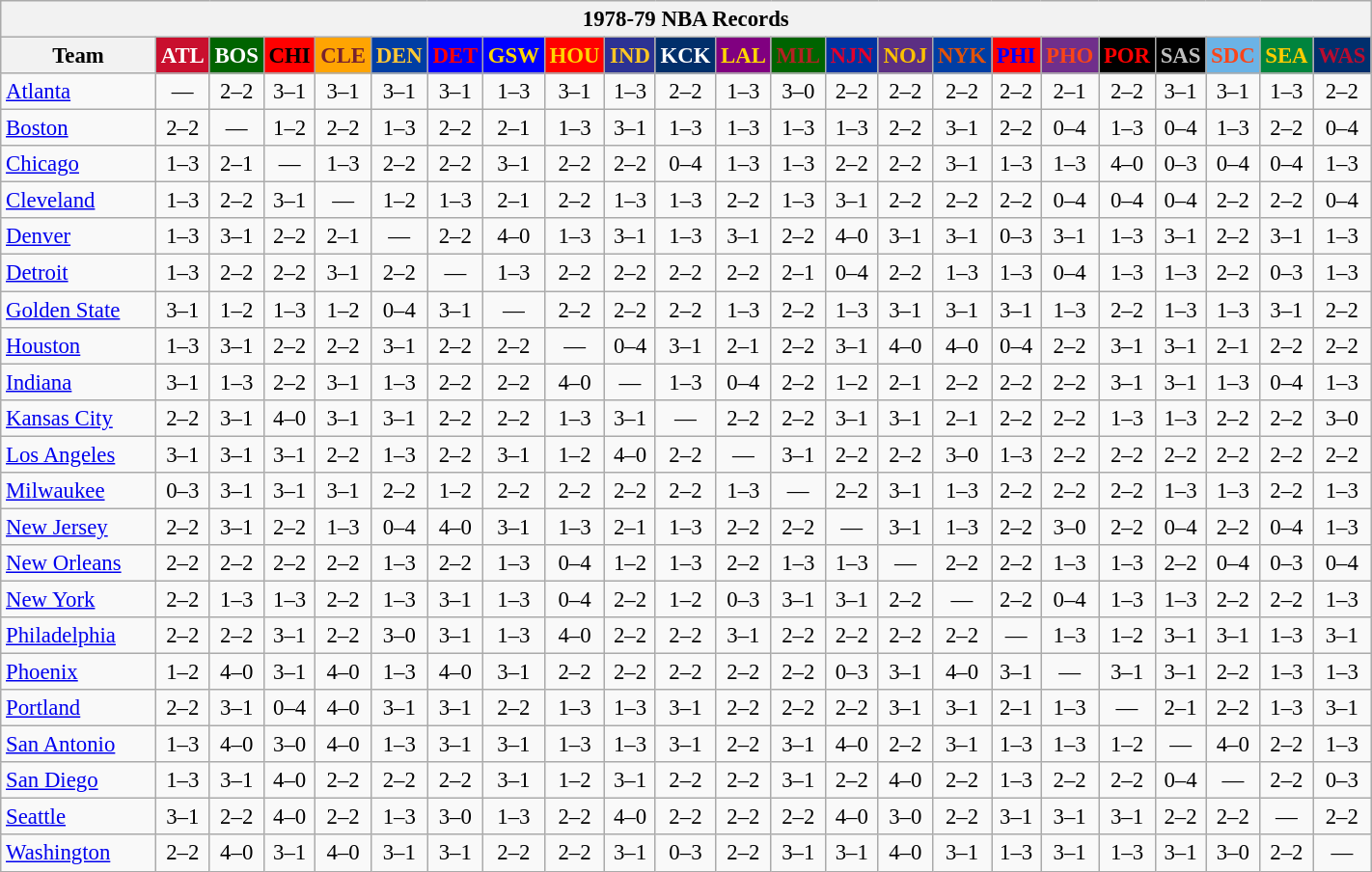<table class="wikitable" style="font-size:95%; text-align:center;">
<tr>
<th colspan=23>1978-79 NBA Records</th>
</tr>
<tr>
<th width=100>Team</th>
<th style="background:#C90F2E;color:#FFFFFF;width=35">ATL</th>
<th style="background:#006400;color:#FFFFFF;width=35">BOS</th>
<th style="background:#FF0000;color:#000000;width=35">CHI</th>
<th style="background:#FFA402;color:#77222F;width=35">CLE</th>
<th style="background:#003EA4;color:#FDC835;width=35">DEN</th>
<th style="background:#0000FF;color:#FF0000;width=35">DET</th>
<th style="background:#0000FF;color:#FFD700;width=35">GSW</th>
<th style="background:#FF0000;color:#FFD700;width=35">HOU</th>
<th style="background:#2C3294;color:#FCC624;width=35">IND</th>
<th style="background:#012F6B;color:#FFFFFF;width=35">KCK</th>
<th style="background:#800080;color:#FFD700;width=35">LAL</th>
<th style="background:#006400;color:#B22222;width=35">MIL</th>
<th style="background:#0032A1;color:#E5002B;width=35">NJN</th>
<th style="background:#5C2F83;color:#FCC200;width=35">NOJ</th>
<th style="background:#003EA4;color:#E35208;width=35">NYK</th>
<th style="background:#FF0000;color:#0000FF;width=35">PHI</th>
<th style="background:#702F8B;color:#FA4417;width=35">PHO</th>
<th style="background:#000000;color:#FF0000;width=35">POR</th>
<th style="background:#000000;color:#C0C0C0;width=35">SAS</th>
<th style="background:#6BB3E6;color:#FA4518;width=35">SDC</th>
<th style="background:#00843D;color:#FFCD01;width=35">SEA</th>
<th style="background:#012F6D;color:#BA0C2F;width=35">WAS</th>
</tr>
<tr>
<td style="text-align:left;"><a href='#'>Atlanta</a></td>
<td>—</td>
<td>2–2</td>
<td>3–1</td>
<td>3–1</td>
<td>3–1</td>
<td>3–1</td>
<td>1–3</td>
<td>3–1</td>
<td>1–3</td>
<td>2–2</td>
<td>1–3</td>
<td>3–0</td>
<td>2–2</td>
<td>2–2</td>
<td>2–2</td>
<td>2–2</td>
<td>2–1</td>
<td>2–2</td>
<td>3–1</td>
<td>3–1</td>
<td>1–3</td>
<td>2–2</td>
</tr>
<tr>
<td style="text-align:left;"><a href='#'>Boston</a></td>
<td>2–2</td>
<td>—</td>
<td>1–2</td>
<td>2–2</td>
<td>1–3</td>
<td>2–2</td>
<td>2–1</td>
<td>1–3</td>
<td>3–1</td>
<td>1–3</td>
<td>1–3</td>
<td>1–3</td>
<td>1–3</td>
<td>2–2</td>
<td>3–1</td>
<td>2–2</td>
<td>0–4</td>
<td>1–3</td>
<td>0–4</td>
<td>1–3</td>
<td>2–2</td>
<td>0–4</td>
</tr>
<tr>
<td style="text-align:left;"><a href='#'>Chicago</a></td>
<td>1–3</td>
<td>2–1</td>
<td>—</td>
<td>1–3</td>
<td>2–2</td>
<td>2–2</td>
<td>3–1</td>
<td>2–2</td>
<td>2–2</td>
<td>0–4</td>
<td>1–3</td>
<td>1–3</td>
<td>2–2</td>
<td>2–2</td>
<td>3–1</td>
<td>1–3</td>
<td>1–3</td>
<td>4–0</td>
<td>0–3</td>
<td>0–4</td>
<td>0–4</td>
<td>1–3</td>
</tr>
<tr>
<td style="text-align:left;"><a href='#'>Cleveland</a></td>
<td>1–3</td>
<td>2–2</td>
<td>3–1</td>
<td>—</td>
<td>1–2</td>
<td>1–3</td>
<td>2–1</td>
<td>2–2</td>
<td>1–3</td>
<td>1–3</td>
<td>2–2</td>
<td>1–3</td>
<td>3–1</td>
<td>2–2</td>
<td>2–2</td>
<td>2–2</td>
<td>0–4</td>
<td>0–4</td>
<td>0–4</td>
<td>2–2</td>
<td>2–2</td>
<td>0–4</td>
</tr>
<tr>
<td style="text-align:left;"><a href='#'>Denver</a></td>
<td>1–3</td>
<td>3–1</td>
<td>2–2</td>
<td>2–1</td>
<td>—</td>
<td>2–2</td>
<td>4–0</td>
<td>1–3</td>
<td>3–1</td>
<td>1–3</td>
<td>3–1</td>
<td>2–2</td>
<td>4–0</td>
<td>3–1</td>
<td>3–1</td>
<td>0–3</td>
<td>3–1</td>
<td>1–3</td>
<td>3–1</td>
<td>2–2</td>
<td>3–1</td>
<td>1–3</td>
</tr>
<tr>
<td style="text-align:left;"><a href='#'>Detroit</a></td>
<td>1–3</td>
<td>2–2</td>
<td>2–2</td>
<td>3–1</td>
<td>2–2</td>
<td>—</td>
<td>1–3</td>
<td>2–2</td>
<td>2–2</td>
<td>2–2</td>
<td>2–2</td>
<td>2–1</td>
<td>0–4</td>
<td>2–2</td>
<td>1–3</td>
<td>1–3</td>
<td>0–4</td>
<td>1–3</td>
<td>1–3</td>
<td>2–2</td>
<td>0–3</td>
<td>1–3</td>
</tr>
<tr>
<td style="text-align:left;"><a href='#'>Golden State</a></td>
<td>3–1</td>
<td>1–2</td>
<td>1–3</td>
<td>1–2</td>
<td>0–4</td>
<td>3–1</td>
<td>—</td>
<td>2–2</td>
<td>2–2</td>
<td>2–2</td>
<td>1–3</td>
<td>2–2</td>
<td>1–3</td>
<td>3–1</td>
<td>3–1</td>
<td>3–1</td>
<td>1–3</td>
<td>2–2</td>
<td>1–3</td>
<td>1–3</td>
<td>3–1</td>
<td>2–2</td>
</tr>
<tr>
<td style="text-align:left;"><a href='#'>Houston</a></td>
<td>1–3</td>
<td>3–1</td>
<td>2–2</td>
<td>2–2</td>
<td>3–1</td>
<td>2–2</td>
<td>2–2</td>
<td>—</td>
<td>0–4</td>
<td>3–1</td>
<td>2–1</td>
<td>2–2</td>
<td>3–1</td>
<td>4–0</td>
<td>4–0</td>
<td>0–4</td>
<td>2–2</td>
<td>3–1</td>
<td>3–1</td>
<td>2–1</td>
<td>2–2</td>
<td>2–2</td>
</tr>
<tr>
<td style="text-align:left;"><a href='#'>Indiana</a></td>
<td>3–1</td>
<td>1–3</td>
<td>2–2</td>
<td>3–1</td>
<td>1–3</td>
<td>2–2</td>
<td>2–2</td>
<td>4–0</td>
<td>—</td>
<td>1–3</td>
<td>0–4</td>
<td>2–2</td>
<td>1–2</td>
<td>2–1</td>
<td>2–2</td>
<td>2–2</td>
<td>2–2</td>
<td>3–1</td>
<td>3–1</td>
<td>1–3</td>
<td>0–4</td>
<td>1–3</td>
</tr>
<tr>
<td style="text-align:left;"><a href='#'>Kansas City</a></td>
<td>2–2</td>
<td>3–1</td>
<td>4–0</td>
<td>3–1</td>
<td>3–1</td>
<td>2–2</td>
<td>2–2</td>
<td>1–3</td>
<td>3–1</td>
<td>—</td>
<td>2–2</td>
<td>2–2</td>
<td>3–1</td>
<td>3–1</td>
<td>2–1</td>
<td>2–2</td>
<td>2–2</td>
<td>1–3</td>
<td>1–3</td>
<td>2–2</td>
<td>2–2</td>
<td>3–0</td>
</tr>
<tr>
<td style="text-align:left;"><a href='#'>Los Angeles</a></td>
<td>3–1</td>
<td>3–1</td>
<td>3–1</td>
<td>2–2</td>
<td>1–3</td>
<td>2–2</td>
<td>3–1</td>
<td>1–2</td>
<td>4–0</td>
<td>2–2</td>
<td>—</td>
<td>3–1</td>
<td>2–2</td>
<td>2–2</td>
<td>3–0</td>
<td>1–3</td>
<td>2–2</td>
<td>2–2</td>
<td>2–2</td>
<td>2–2</td>
<td>2–2</td>
<td>2–2</td>
</tr>
<tr>
<td style="text-align:left;"><a href='#'>Milwaukee</a></td>
<td>0–3</td>
<td>3–1</td>
<td>3–1</td>
<td>3–1</td>
<td>2–2</td>
<td>1–2</td>
<td>2–2</td>
<td>2–2</td>
<td>2–2</td>
<td>2–2</td>
<td>1–3</td>
<td>—</td>
<td>2–2</td>
<td>3–1</td>
<td>1–3</td>
<td>2–2</td>
<td>2–2</td>
<td>2–2</td>
<td>1–3</td>
<td>1–3</td>
<td>2–2</td>
<td>1–3</td>
</tr>
<tr>
<td style="text-align:left;"><a href='#'>New Jersey</a></td>
<td>2–2</td>
<td>3–1</td>
<td>2–2</td>
<td>1–3</td>
<td>0–4</td>
<td>4–0</td>
<td>3–1</td>
<td>1–3</td>
<td>2–1</td>
<td>1–3</td>
<td>2–2</td>
<td>2–2</td>
<td>—</td>
<td>3–1</td>
<td>1–3</td>
<td>2–2</td>
<td>3–0</td>
<td>2–2</td>
<td>0–4</td>
<td>2–2</td>
<td>0–4</td>
<td>1–3</td>
</tr>
<tr>
<td style="text-align:left;"><a href='#'>New Orleans</a></td>
<td>2–2</td>
<td>2–2</td>
<td>2–2</td>
<td>2–2</td>
<td>1–3</td>
<td>2–2</td>
<td>1–3</td>
<td>0–4</td>
<td>1–2</td>
<td>1–3</td>
<td>2–2</td>
<td>1–3</td>
<td>1–3</td>
<td>—</td>
<td>2–2</td>
<td>2–2</td>
<td>1–3</td>
<td>1–3</td>
<td>2–2</td>
<td>0–4</td>
<td>0–3</td>
<td>0–4</td>
</tr>
<tr>
<td style="text-align:left;"><a href='#'>New York</a></td>
<td>2–2</td>
<td>1–3</td>
<td>1–3</td>
<td>2–2</td>
<td>1–3</td>
<td>3–1</td>
<td>1–3</td>
<td>0–4</td>
<td>2–2</td>
<td>1–2</td>
<td>0–3</td>
<td>3–1</td>
<td>3–1</td>
<td>2–2</td>
<td>—</td>
<td>2–2</td>
<td>0–4</td>
<td>1–3</td>
<td>1–3</td>
<td>2–2</td>
<td>2–2</td>
<td>1–3</td>
</tr>
<tr>
<td style="text-align:left;"><a href='#'>Philadelphia</a></td>
<td>2–2</td>
<td>2–2</td>
<td>3–1</td>
<td>2–2</td>
<td>3–0</td>
<td>3–1</td>
<td>1–3</td>
<td>4–0</td>
<td>2–2</td>
<td>2–2</td>
<td>3–1</td>
<td>2–2</td>
<td>2–2</td>
<td>2–2</td>
<td>2–2</td>
<td>—</td>
<td>1–3</td>
<td>1–2</td>
<td>3–1</td>
<td>3–1</td>
<td>1–3</td>
<td>3–1</td>
</tr>
<tr>
<td style="text-align:left;"><a href='#'>Phoenix</a></td>
<td>1–2</td>
<td>4–0</td>
<td>3–1</td>
<td>4–0</td>
<td>1–3</td>
<td>4–0</td>
<td>3–1</td>
<td>2–2</td>
<td>2–2</td>
<td>2–2</td>
<td>2–2</td>
<td>2–2</td>
<td>0–3</td>
<td>3–1</td>
<td>4–0</td>
<td>3–1</td>
<td>—</td>
<td>3–1</td>
<td>3–1</td>
<td>2–2</td>
<td>1–3</td>
<td>1–3</td>
</tr>
<tr>
<td style="text-align:left;"><a href='#'>Portland</a></td>
<td>2–2</td>
<td>3–1</td>
<td>0–4</td>
<td>4–0</td>
<td>3–1</td>
<td>3–1</td>
<td>2–2</td>
<td>1–3</td>
<td>1–3</td>
<td>3–1</td>
<td>2–2</td>
<td>2–2</td>
<td>2–2</td>
<td>3–1</td>
<td>3–1</td>
<td>2–1</td>
<td>1–3</td>
<td>—</td>
<td>2–1</td>
<td>2–2</td>
<td>1–3</td>
<td>3–1</td>
</tr>
<tr>
<td style="text-align:left;"><a href='#'>San Antonio</a></td>
<td>1–3</td>
<td>4–0</td>
<td>3–0</td>
<td>4–0</td>
<td>1–3</td>
<td>3–1</td>
<td>3–1</td>
<td>1–3</td>
<td>1–3</td>
<td>3–1</td>
<td>2–2</td>
<td>3–1</td>
<td>4–0</td>
<td>2–2</td>
<td>3–1</td>
<td>1–3</td>
<td>1–3</td>
<td>1–2</td>
<td>—</td>
<td>4–0</td>
<td>2–2</td>
<td>1–3</td>
</tr>
<tr>
<td style="text-align:left;"><a href='#'>San Diego</a></td>
<td>1–3</td>
<td>3–1</td>
<td>4–0</td>
<td>2–2</td>
<td>2–2</td>
<td>2–2</td>
<td>3–1</td>
<td>1–2</td>
<td>3–1</td>
<td>2–2</td>
<td>2–2</td>
<td>3–1</td>
<td>2–2</td>
<td>4–0</td>
<td>2–2</td>
<td>1–3</td>
<td>2–2</td>
<td>2–2</td>
<td>0–4</td>
<td>—</td>
<td>2–2</td>
<td>0–3</td>
</tr>
<tr>
<td style="text-align:left;"><a href='#'>Seattle</a></td>
<td>3–1</td>
<td>2–2</td>
<td>4–0</td>
<td>2–2</td>
<td>1–3</td>
<td>3–0</td>
<td>1–3</td>
<td>2–2</td>
<td>4–0</td>
<td>2–2</td>
<td>2–2</td>
<td>2–2</td>
<td>4–0</td>
<td>3–0</td>
<td>2–2</td>
<td>3–1</td>
<td>3–1</td>
<td>3–1</td>
<td>2–2</td>
<td>2–2</td>
<td>—</td>
<td>2–2</td>
</tr>
<tr>
<td style="text-align:left;"><a href='#'>Washington</a></td>
<td>2–2</td>
<td>4–0</td>
<td>3–1</td>
<td>4–0</td>
<td>3–1</td>
<td>3–1</td>
<td>2–2</td>
<td>2–2</td>
<td>3–1</td>
<td>0–3</td>
<td>2–2</td>
<td>3–1</td>
<td>3–1</td>
<td>4–0</td>
<td>3–1</td>
<td>1–3</td>
<td>3–1</td>
<td>1–3</td>
<td>3–1</td>
<td>3–0</td>
<td>2–2</td>
<td>—</td>
</tr>
</table>
